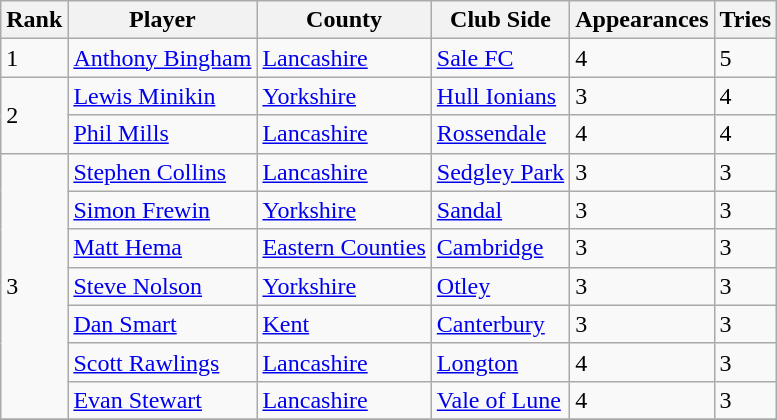<table class="wikitable">
<tr>
<th>Rank</th>
<th>Player</th>
<th>County</th>
<th>Club Side</th>
<th>Appearances</th>
<th>Tries</th>
</tr>
<tr>
<td>1</td>
<td> <a href='#'>Anthony Bingham</a></td>
<td><a href='#'>Lancashire</a></td>
<td><a href='#'>Sale FC</a></td>
<td>4</td>
<td>5</td>
</tr>
<tr>
<td rowspan=2>2</td>
<td> <a href='#'>Lewis Minikin</a></td>
<td><a href='#'>Yorkshire</a></td>
<td><a href='#'>Hull Ionians</a></td>
<td>3</td>
<td>4</td>
</tr>
<tr>
<td> <a href='#'>Phil Mills</a></td>
<td><a href='#'>Lancashire</a></td>
<td><a href='#'>Rossendale</a></td>
<td>4</td>
<td>4</td>
</tr>
<tr>
<td rowspan=7>3</td>
<td> <a href='#'>Stephen Collins</a></td>
<td><a href='#'>Lancashire</a></td>
<td><a href='#'>Sedgley Park</a></td>
<td>3</td>
<td>3</td>
</tr>
<tr>
<td> <a href='#'>Simon Frewin</a></td>
<td><a href='#'>Yorkshire</a></td>
<td><a href='#'>Sandal</a></td>
<td>3</td>
<td>3</td>
</tr>
<tr>
<td> <a href='#'>Matt Hema</a></td>
<td><a href='#'>Eastern Counties</a></td>
<td><a href='#'>Cambridge</a></td>
<td>3</td>
<td>3</td>
</tr>
<tr>
<td> <a href='#'>Steve Nolson</a></td>
<td><a href='#'>Yorkshire</a></td>
<td><a href='#'>Otley</a></td>
<td>3</td>
<td>3</td>
</tr>
<tr>
<td> <a href='#'>Dan Smart</a></td>
<td><a href='#'>Kent</a></td>
<td><a href='#'>Canterbury</a></td>
<td>3</td>
<td>3</td>
</tr>
<tr>
<td> <a href='#'>Scott Rawlings</a></td>
<td><a href='#'>Lancashire</a></td>
<td><a href='#'>Longton</a></td>
<td>4</td>
<td>3</td>
</tr>
<tr>
<td> <a href='#'>Evan Stewart</a></td>
<td><a href='#'>Lancashire</a></td>
<td><a href='#'>Vale of Lune</a></td>
<td>4</td>
<td>3</td>
</tr>
<tr>
</tr>
</table>
